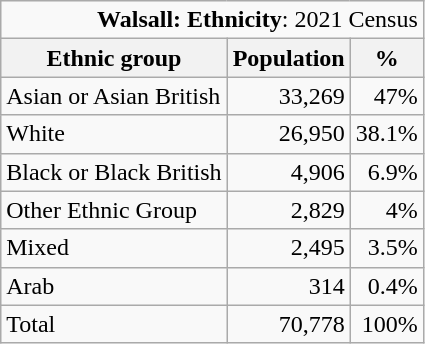<table class="wikitable">
<tr>
<td colspan="14" style="text-align:right;"><strong>Walsall: Ethnicity</strong>: 2021 Census</td>
</tr>
<tr>
<th>Ethnic group</th>
<th>Population</th>
<th>%</th>
</tr>
<tr>
<td>Asian or Asian British</td>
<td style="text-align:right;">33,269</td>
<td style="text-align:right;">47%</td>
</tr>
<tr>
<td>White</td>
<td style="text-align:right;">26,950</td>
<td style="text-align:right;">38.1%</td>
</tr>
<tr>
<td>Black or Black British</td>
<td style="text-align:right;">4,906</td>
<td style="text-align:right;">6.9%</td>
</tr>
<tr>
<td>Other Ethnic Group</td>
<td style="text-align:right;">2,829</td>
<td style="text-align:right;">4%</td>
</tr>
<tr>
<td>Mixed</td>
<td style="text-align:right;">2,495</td>
<td style="text-align:right;">3.5%</td>
</tr>
<tr>
<td>Arab</td>
<td style="text-align:right;">314</td>
<td style="text-align:right;">0.4%</td>
</tr>
<tr>
<td>Total</td>
<td style="text-align:right;">70,778</td>
<td style="text-align:right;">100%</td>
</tr>
</table>
